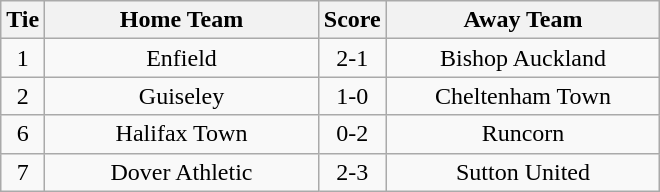<table class="wikitable" style="text-align:center;">
<tr>
<th width=20>Tie</th>
<th width=175>Home Team</th>
<th width=20>Score</th>
<th width=175>Away Team</th>
</tr>
<tr>
<td>1</td>
<td>Enfield</td>
<td>2-1</td>
<td>Bishop Auckland</td>
</tr>
<tr>
<td>2</td>
<td>Guiseley</td>
<td>1-0</td>
<td>Cheltenham Town</td>
</tr>
<tr>
<td>6</td>
<td>Halifax Town</td>
<td>0-2</td>
<td>Runcorn</td>
</tr>
<tr>
<td>7</td>
<td>Dover Athletic</td>
<td>2-3</td>
<td>Sutton United</td>
</tr>
</table>
